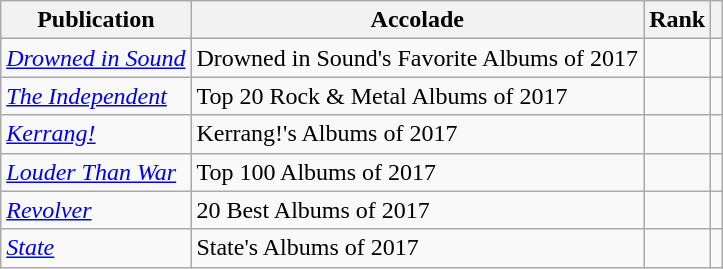<table class="sortable wikitable">
<tr>
<th>Publication</th>
<th>Accolade</th>
<th>Rank</th>
<th class="unsortable"></th>
</tr>
<tr>
<td><em><a href='#'>Drowned in Sound</a></em></td>
<td>Drowned in Sound's Favorite Albums of 2017</td>
<td></td>
<td></td>
</tr>
<tr>
<td><em><a href='#'>The Independent</a></em></td>
<td>Top 20 Rock & Metal Albums of 2017</td>
<td></td>
<td></td>
</tr>
<tr>
<td><em><a href='#'>Kerrang!</a></em></td>
<td>Kerrang!'s Albums of 2017</td>
<td></td>
<td></td>
</tr>
<tr>
<td><em><a href='#'>Louder Than War</a></em></td>
<td>Top 100 Albums of 2017</td>
<td></td>
<td></td>
</tr>
<tr>
<td><em><a href='#'>Revolver</a></em></td>
<td>20 Best Albums of 2017</td>
<td></td>
<td></td>
</tr>
<tr>
<td><em><a href='#'>State</a></em></td>
<td>State's Albums of 2017</td>
<td></td>
<td></td>
</tr>
</table>
